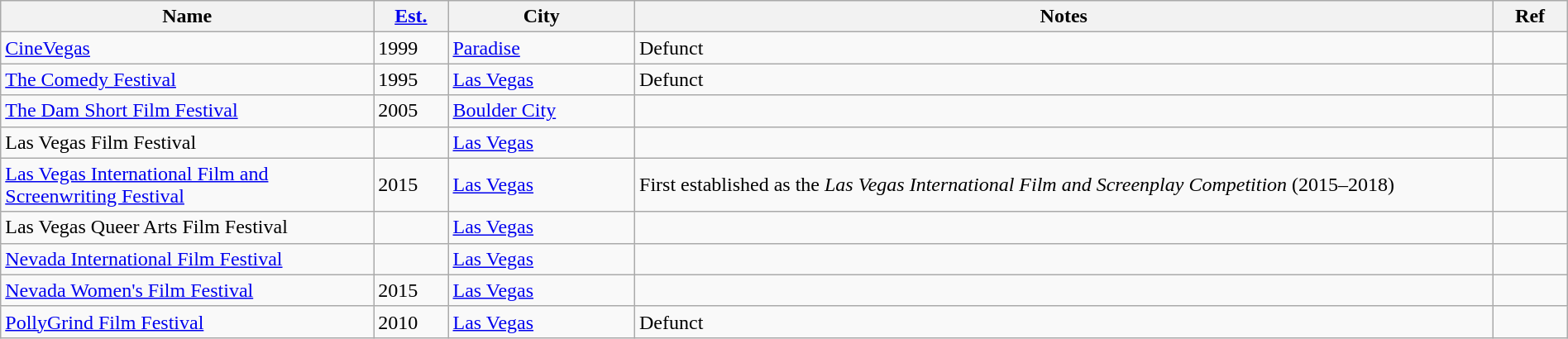<table class="wikitable sortable" width=100%>
<tr>
<th style="width:20%;">Name</th>
<th style="width:4%;"><a href='#'>Est.</a></th>
<th style="width:10%;">City</th>
<th style="width:46%;">Notes</th>
<th style="width:4%;">Ref</th>
</tr>
<tr>
<td><a href='#'>CineVegas</a></td>
<td>1999</td>
<td><a href='#'>Paradise</a></td>
<td>Defunct</td>
<td></td>
</tr>
<tr>
<td><a href='#'>The Comedy Festival</a></td>
<td>1995</td>
<td><a href='#'>Las Vegas</a></td>
<td>Defunct</td>
<td></td>
</tr>
<tr>
<td><a href='#'>The Dam Short Film Festival</a></td>
<td>2005</td>
<td><a href='#'>Boulder City</a></td>
<td></td>
<td></td>
</tr>
<tr>
<td>Las Vegas Film Festival</td>
<td></td>
<td><a href='#'>Las Vegas</a></td>
<td></td>
<td></td>
</tr>
<tr>
<td><a href='#'>Las Vegas International Film and Screenwriting Festival</a></td>
<td>2015</td>
<td><a href='#'>Las Vegas</a></td>
<td>First established as the <em>Las Vegas International Film and Screenplay Competition</em> (2015–2018)</td>
<td></td>
</tr>
<tr>
<td>Las Vegas Queer Arts Film Festival</td>
<td></td>
<td><a href='#'>Las Vegas</a></td>
<td></td>
<td></td>
</tr>
<tr>
<td><a href='#'>Nevada International Film Festival</a></td>
<td></td>
<td><a href='#'>Las Vegas</a></td>
<td></td>
<td></td>
</tr>
<tr>
<td><a href='#'>Nevada Women's Film Festival</a></td>
<td>2015</td>
<td><a href='#'>Las Vegas</a></td>
<td></td>
<td></td>
</tr>
<tr>
<td><a href='#'>PollyGrind Film Festival</a></td>
<td>2010</td>
<td><a href='#'>Las Vegas</a></td>
<td>Defunct</td>
<td></td>
</tr>
</table>
